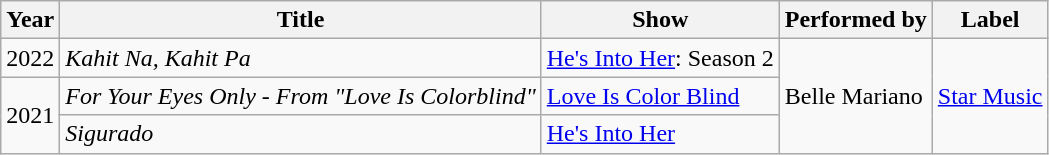<table class="wikitable">
<tr>
<th>Year</th>
<th>Title</th>
<th>Show</th>
<th>Performed by</th>
<th>Label</th>
</tr>
<tr>
<td>2022</td>
<td><em>Kahit Na, Kahit Pa</em></td>
<td><a href='#'>He's Into Her</a>: Season 2</td>
<td rowspan="3">Belle Mariano</td>
<td rowspan="3"><a href='#'>Star Music</a></td>
</tr>
<tr>
<td rowspan="2">2021</td>
<td><em>For Your Eyes Only - From "Love Is Colorblind"</em></td>
<td><a href='#'>Love Is Color Blind</a></td>
</tr>
<tr>
<td><em>Sigurado</em></td>
<td><a href='#'>He's Into Her</a></td>
</tr>
</table>
